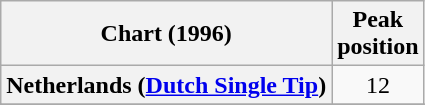<table class="wikitable sortable plainrowheaders">
<tr>
<th scope="col">Chart (1996)</th>
<th scope="col">Peak<br>position</th>
</tr>
<tr>
<th scope="row">Netherlands (<a href='#'>Dutch Single Tip</a>)</th>
<td align="center">12</td>
</tr>
<tr>
</tr>
<tr>
</tr>
<tr>
</tr>
<tr>
</tr>
<tr>
</tr>
<tr>
</tr>
</table>
